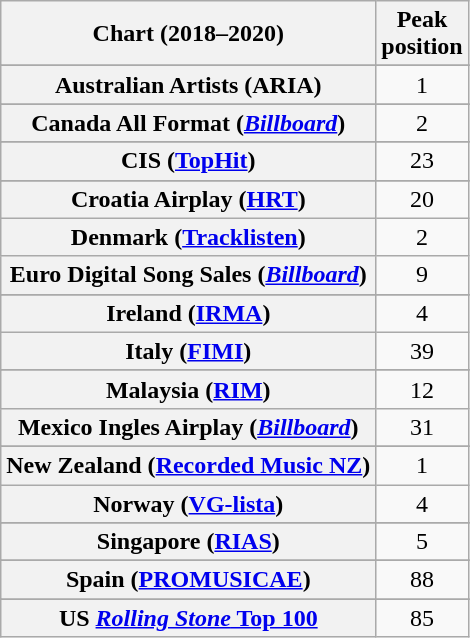<table class="wikitable sortable plainrowheaders" style="text-align:center">
<tr>
<th scope="col">Chart (2018–2020)</th>
<th scope="col">Peak<br> position</th>
</tr>
<tr>
</tr>
<tr>
<th scope="row">Australian Artists (ARIA)</th>
<td>1</td>
</tr>
<tr>
</tr>
<tr>
</tr>
<tr>
</tr>
<tr>
</tr>
<tr>
<th scope="row">Canada All Format  (<em><a href='#'>Billboard</a></em>)</th>
<td>2</td>
</tr>
<tr>
</tr>
<tr>
</tr>
<tr>
<th scope="row">CIS (<a href='#'>TopHit</a>)</th>
<td>23</td>
</tr>
<tr>
</tr>
<tr>
</tr>
<tr>
<th scope="row">Croatia Airplay (<a href='#'>HRT</a>)</th>
<td>20</td>
</tr>
<tr>
<th scope="row">Denmark (<a href='#'>Tracklisten</a>)</th>
<td>2</td>
</tr>
<tr>
<th scope="row">Euro Digital Song Sales  (<em><a href='#'>Billboard</a></em>)</th>
<td>9</td>
</tr>
<tr>
</tr>
<tr>
</tr>
<tr>
</tr>
<tr>
</tr>
<tr>
</tr>
<tr>
<th scope="row">Ireland (<a href='#'>IRMA</a>)</th>
<td>4</td>
</tr>
<tr>
<th scope="row">Italy (<a href='#'>FIMI</a>)</th>
<td>39</td>
</tr>
<tr>
</tr>
<tr>
<th scope="row">Malaysia (<a href='#'>RIM</a>)</th>
<td>12</td>
</tr>
<tr>
<th scope="row">Mexico Ingles Airplay  (<em><a href='#'>Billboard</a></em>)</th>
<td>31</td>
</tr>
<tr>
</tr>
<tr>
</tr>
<tr>
<th scope="row">New Zealand (<a href='#'>Recorded Music NZ</a>)</th>
<td>1</td>
</tr>
<tr>
<th scope="row">Norway (<a href='#'>VG-lista</a>)</th>
<td>4</td>
</tr>
<tr>
</tr>
<tr>
</tr>
<tr>
</tr>
<tr>
<th scope="row">Singapore (<a href='#'>RIAS</a>)</th>
<td>5</td>
</tr>
<tr>
</tr>
<tr>
</tr>
<tr>
<th scope="row">Spain (<a href='#'>PROMUSICAE</a>)</th>
<td>88</td>
</tr>
<tr>
</tr>
<tr>
</tr>
<tr>
</tr>
<tr>
</tr>
<tr>
</tr>
<tr>
</tr>
<tr>
</tr>
<tr>
</tr>
<tr>
</tr>
<tr>
<th scope="row">US <a href='#'><em>Rolling Stone</em> Top 100</a></th>
<td>85</td>
</tr>
</table>
